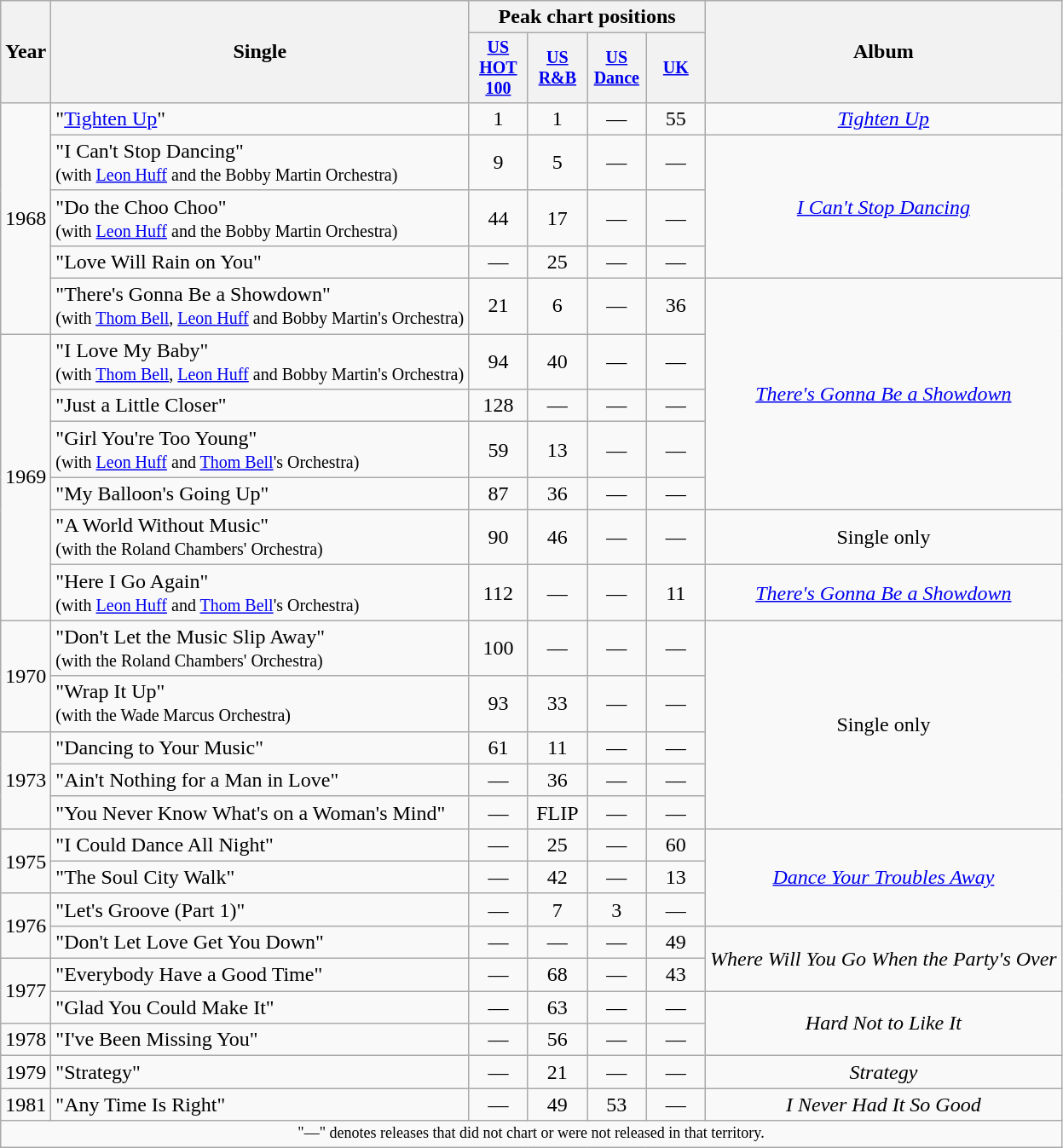<table class="wikitable" style="text-align:center;">
<tr>
<th rowspan="2">Year</th>
<th rowspan="2">Single</th>
<th colspan="4">Peak chart positions</th>
<th rowspan="2">Album</th>
</tr>
<tr style="font-size:smaller;">
<th style="width:40px;"><a href='#'>US HOT 100</a><br></th>
<th style="width:40px;"><a href='#'>US R&B</a><br></th>
<th style="width:40px;"><a href='#'>US Dance</a><br></th>
<th style="width:40px;"><a href='#'>UK</a><br></th>
</tr>
<tr>
<td rowspan="5">1968</td>
<td style="text-align:left;">"<a href='#'>Tighten Up</a>"</td>
<td>1</td>
<td>1</td>
<td>—</td>
<td>55<br></td>
<td style="text-align:center;"><em><a href='#'>Tighten Up</a></em></td>
</tr>
<tr>
<td style="text-align:left;">"I Can't Stop Dancing" <br><small>(with <a href='#'>Leon Huff</a> and the Bobby Martin Orchestra)</small></td>
<td>9</td>
<td>5</td>
<td>—</td>
<td>—</td>
<td style="text-align:center;" rowspan="3"><em><a href='#'>I Can't Stop Dancing</a></em></td>
</tr>
<tr>
<td style="text-align:left;">"Do the Choo Choo" <br><small>(with <a href='#'>Leon Huff</a> and the Bobby Martin Orchestra)</small></td>
<td>44</td>
<td>17</td>
<td>—</td>
<td>—</td>
</tr>
<tr>
<td style="text-align:left;">"Love Will Rain on You"</td>
<td>—</td>
<td>25</td>
<td>—</td>
<td>—</td>
</tr>
<tr>
<td style="text-align:left;">"There's Gonna Be a Showdown" <br><small>(with <a href='#'>Thom Bell</a>, <a href='#'>Leon Huff</a> and Bobby Martin's Orchestra)</small></td>
<td>21</td>
<td>6</td>
<td>—</td>
<td>36<br></td>
<td style="text-align:center;" rowspan="5"><em><a href='#'>There's Gonna Be a Showdown</a></em></td>
</tr>
<tr>
<td rowspan="6">1969</td>
<td style="text-align:left;">"I Love My Baby" <br><small>(with <a href='#'>Thom Bell</a>, <a href='#'>Leon Huff</a> and Bobby Martin's Orchestra)</small></td>
<td>94</td>
<td>40</td>
<td>—</td>
<td>—</td>
</tr>
<tr>
<td style="text-align:left;">"Just a Little Closer"</td>
<td>128</td>
<td>—</td>
<td>—</td>
<td>—</td>
</tr>
<tr>
<td style="text-align:left;">"Girl You're Too Young" <br><small>(with <a href='#'>Leon Huff</a> and <a href='#'>Thom Bell</a>'s Orchestra)</small></td>
<td>59</td>
<td>13</td>
<td>—</td>
<td>—</td>
</tr>
<tr>
<td style="text-align:left;">"My Balloon's Going Up"</td>
<td>87</td>
<td>36</td>
<td>—</td>
<td>—</td>
</tr>
<tr>
<td style="text-align:left;">"A World Without Music" <br><small>(with the Roland Chambers' Orchestra)</small></td>
<td>90</td>
<td>46</td>
<td>—</td>
<td>—</td>
<td style="text-align:center;">Single only</td>
</tr>
<tr>
<td style="text-align:left;">"Here I Go Again" <br><small>(with <a href='#'>Leon Huff</a> and <a href='#'>Thom Bell</a>'s Orchestra)</small></td>
<td>112</td>
<td>—</td>
<td>—</td>
<td>11<br></td>
<td style="text-align:center;"><em><a href='#'>There's Gonna Be a Showdown</a></em></td>
</tr>
<tr>
<td rowspan="2">1970</td>
<td style="text-align:left;">"Don't Let the Music Slip Away" <br><small>(with the Roland Chambers' Orchestra)</small></td>
<td>100</td>
<td>—</td>
<td>—</td>
<td>—</td>
<td style="text-align:center;" rowspan="5">Single only</td>
</tr>
<tr>
<td style="text-align:left;">"Wrap It Up" <br><small>(with the Wade Marcus Orchestra)</small></td>
<td>93</td>
<td>33</td>
<td>—</td>
<td>—</td>
</tr>
<tr>
<td rowspan="3">1973</td>
<td style="text-align:left;">"Dancing to Your Music"</td>
<td>61</td>
<td>11</td>
<td>—</td>
<td>—</td>
</tr>
<tr>
<td style="text-align:left;">"Ain't Nothing for a Man in Love"</td>
<td>—</td>
<td>36</td>
<td>—</td>
<td>—</td>
</tr>
<tr>
<td style="text-align:left;">"You Never Know What's on a Woman's Mind"</td>
<td>—</td>
<td>FLIP</td>
<td>—</td>
<td>—</td>
</tr>
<tr>
<td rowspan="2">1975</td>
<td style="text-align:left;">"I Could Dance All Night"</td>
<td>—</td>
<td>25</td>
<td>—</td>
<td>60<br></td>
<td style="text-align:center;" rowspan="3"><em><a href='#'>Dance Your Troubles Away</a></em></td>
</tr>
<tr>
<td style="text-align:left;">"The Soul City Walk"</td>
<td>—</td>
<td>42</td>
<td>—</td>
<td>13</td>
</tr>
<tr>
<td rowspan="2">1976</td>
<td style="text-align:left;">"Let's Groove (Part 1)"</td>
<td>—</td>
<td>7</td>
<td>3</td>
<td>—</td>
</tr>
<tr>
<td style="text-align:left;">"Don't Let Love Get You Down"</td>
<td>—</td>
<td>—</td>
<td>—</td>
<td>49<br></td>
<td style="text-align:center;" rowspan="2"><em>Where Will You Go When the Party's Over</em></td>
</tr>
<tr>
<td rowspan="2">1977</td>
<td style="text-align:left;">"Everybody Have a Good Time"</td>
<td>—</td>
<td>68</td>
<td>—</td>
<td>43</td>
</tr>
<tr>
<td style="text-align:left;">"Glad You Could Make It"</td>
<td>—</td>
<td>63</td>
<td>—</td>
<td>—</td>
<td style="text-align:center;" rowspan="2"><em>Hard Not to Like It</em></td>
</tr>
<tr>
<td>1978</td>
<td style="text-align:left;">"I've Been Missing You"</td>
<td>—</td>
<td>56</td>
<td>—</td>
<td>—</td>
</tr>
<tr>
<td>1979</td>
<td style="text-align:left;">"Strategy"</td>
<td>—</td>
<td>21</td>
<td>—</td>
<td>—</td>
<td style="text-align:center;"><em>Strategy</em></td>
</tr>
<tr>
<td>1981</td>
<td style="text-align:left;">"Any Time Is Right"</td>
<td>—</td>
<td>49</td>
<td>53</td>
<td>—</td>
<td style="text-align:center;"><em>I Never Had It So Good</em></td>
</tr>
<tr>
<td colspan="7" style="text-align:center; font-size:9pt;">"—" denotes releases that did not chart or were not released in that territory.</td>
</tr>
</table>
